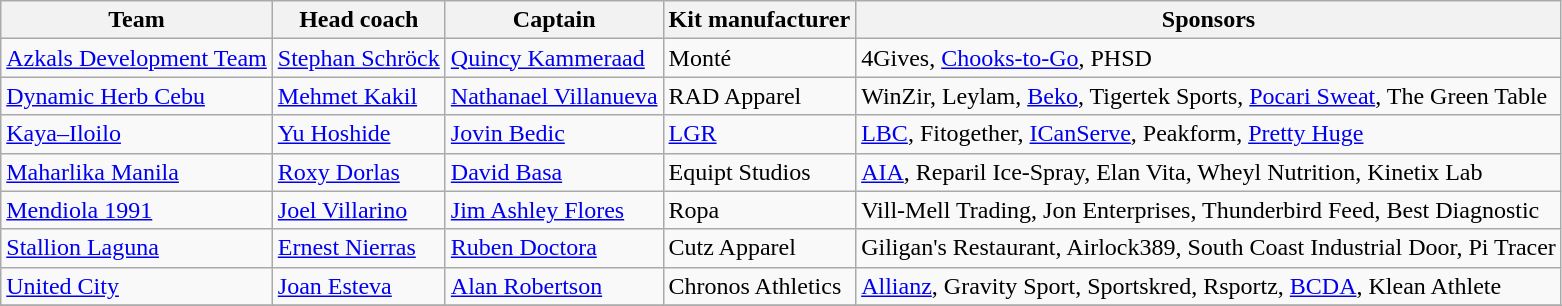<table class="wikitable sortable">
<tr>
<th>Team</th>
<th>Head coach</th>
<th>Captain</th>
<th>Kit manufacturer</th>
<th>Sponsors</th>
</tr>
<tr>
<td><a href='#'>Azkals Development Team</a></td>
<td> <a href='#'>Stephan Schröck</a></td>
<td> <a href='#'>Quincy Kammeraad</a></td>
<td> Monté</td>
<td>4Gives, <a href='#'>Chooks-to-Go</a>, PHSD</td>
</tr>
<tr>
<td><a href='#'>Dynamic Herb Cebu</a></td>
<td> <a href='#'>Mehmet Kakil</a></td>
<td> <a href='#'>Nathanael Villanueva</a></td>
<td> RAD Apparel</td>
<td>WinZir, Leylam, <a href='#'>Beko</a>, Tigertek Sports, <a href='#'>Pocari Sweat</a>, The Green Table</td>
</tr>
<tr>
<td><a href='#'>Kaya–Iloilo</a></td>
<td> <a href='#'>Yu Hoshide</a></td>
<td> <a href='#'>Jovin Bedic</a></td>
<td> <a href='#'>LGR</a></td>
<td><a href='#'>LBC</a>, Fitogether, <a href='#'>ICanServe</a>, Peakform, <a href='#'>Pretty Huge</a></td>
</tr>
<tr>
<td><a href='#'>Maharlika Manila</a></td>
<td> <a href='#'>Roxy Dorlas</a></td>
<td> <a href='#'>David Basa</a></td>
<td> Equipt Studios</td>
<td><a href='#'>AIA</a>, Reparil Ice-Spray, Elan Vita, Wheyl Nutrition, Kinetix Lab</td>
</tr>
<tr>
<td><a href='#'>Mendiola 1991</a></td>
<td> <a href='#'>Joel Villarino</a></td>
<td> <a href='#'>Jim Ashley Flores</a></td>
<td> Ropa</td>
<td>Vill-Mell Trading, Jon Enterprises, Thunderbird Feed, Best Diagnostic</td>
</tr>
<tr>
<td><a href='#'>Stallion Laguna</a></td>
<td> <a href='#'>Ernest Nierras</a></td>
<td> <a href='#'>Ruben Doctora</a></td>
<td> Cutz Apparel</td>
<td>Giligan's Restaurant, Airlock389, South Coast Industrial Door, Pi Tracer</td>
</tr>
<tr>
<td><a href='#'>United City</a></td>
<td> <a href='#'>Joan Esteva</a></td>
<td> <a href='#'>Alan Robertson</a></td>
<td> Chronos Athletics</td>
<td><a href='#'>Allianz</a>, Gravity Sport, Sportskred, Rsportz, <a href='#'>BCDA</a>, Klean Athlete</td>
</tr>
<tr>
</tr>
</table>
